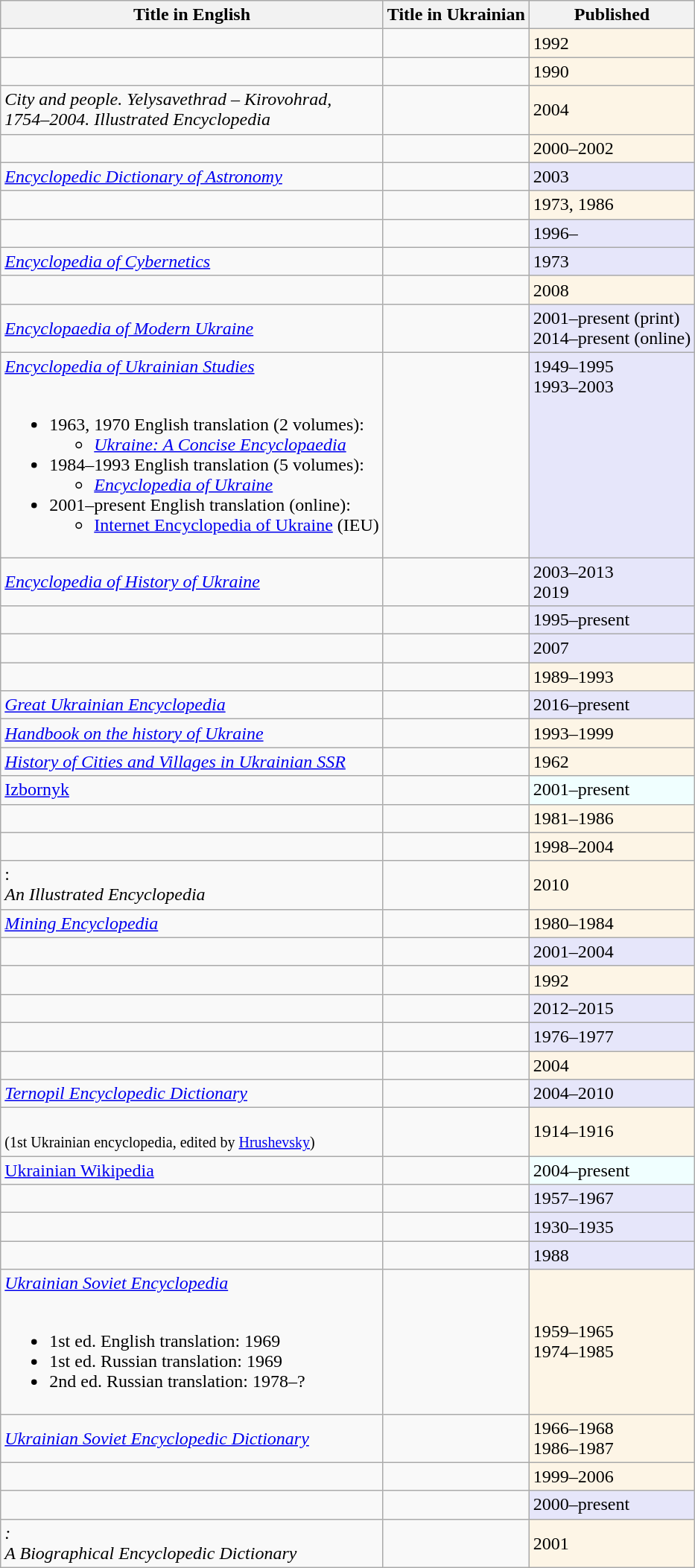<table class="wikitable sortable">
<tr>
<th>Title in English</th>
<th>Title in Ukrainian</th>
<th>Published</th>
</tr>
<tr>
<td><em></em></td>
<td></td>
<td style="background:OldLace">1992</td>
</tr>
<tr>
<td><em></em></td>
<td></td>
<td style="background:OldLace">1990</td>
</tr>
<tr>
<td><em>City and people. Yelysavethrad – Kirovohrad,<br>1754–2004. Illustrated Encyclopedia</em></td>
<td><br></td>
<td style="background:OldLace">2004</td>
</tr>
<tr>
<td><em></em></td>
<td></td>
<td style="background:OldLace">2000–2002</td>
</tr>
<tr>
<td><em><a href='#'>Encyclopedic Dictionary of Astronomy</a></em></td>
<td></td>
<td style="background:Lavender">2003</td>
</tr>
<tr>
<td><em></em></td>
<td></td>
<td style="background:OldLace">1973, 1986</td>
</tr>
<tr>
<td><em></em></td>
<td></td>
<td style="background:Lavender">1996–</td>
</tr>
<tr>
<td><em><a href='#'>Encyclopedia of Cybernetics</a></em></td>
<td></td>
<td style="background:Lavender">1973</td>
</tr>
<tr>
<td><em></em></td>
<td></td>
<td style="background:OldLace">2008</td>
</tr>
<tr>
<td><em><a href='#'>Encyclopaedia of Modern Ukraine</a></em></td>
<td></td>
<td style="background:Lavender">2001–present (print)<br>2014–present (online)</td>
</tr>
<tr valign=top>
<td><em><a href='#'>Encyclopedia of Ukrainian Studies</a></em><br><br><ul><li>1963, 1970 English translation (2 volumes):<ul><li><em><a href='#'>Ukraine: A Concise Encyclopaedia</a></em></li></ul></li><li>1984–1993 English translation (5 volumes):<ul><li><em><a href='#'>Encyclopedia of Ukraine</a></em></li></ul></li><li>2001–present English translation (online):<ul><li><a href='#'>Internet Encyclopedia of Ukraine</a> (IEU)</li></ul></li></ul></td>
<td></td>
<td style="background:Lavender">1949–1995<br>1993–2003</td>
</tr>
<tr>
<td><em><a href='#'>Encyclopedia of History of Ukraine</a></em></td>
<td></td>
<td style="background:Lavender">2003–2013<br>2019</td>
</tr>
<tr>
<td><em></em></td>
<td></td>
<td style="background:Lavender">1995–present</td>
</tr>
<tr>
<td><em></em></td>
<td></td>
<td style="background:Lavender">2007</td>
</tr>
<tr>
<td><em></em></td>
<td></td>
<td style="background:OldLace">1989–1993</td>
</tr>
<tr>
<td><em><a href='#'>Great Ukrainian Encyclopedia</a></em></td>
<td></td>
<td style="background:Lavender">2016–present</td>
</tr>
<tr>
<td><em><a href='#'>Handbook on the history of Ukraine</a></em></td>
<td></td>
<td style="background:OldLace">1993–1999</td>
</tr>
<tr>
<td><em><a href='#'>History of Cities and Villages in Ukrainian SSR</a></em></td>
<td></td>
<td style="background:OldLace">1962</td>
</tr>
<tr>
<td><a href='#'>Izbornyk</a></td>
<td></td>
<td style="background:Azure">2001–present</td>
</tr>
<tr>
<td><em></em></td>
<td></td>
<td style="background:OldLace">1981–1986</td>
</tr>
<tr>
<td><em></em></td>
<td></td>
<td style="background:OldLace">1998–2004</td>
</tr>
<tr>
<td><em></em>:<br><em>An Illustrated Encyclopedia</em></td>
<td><br></td>
<td style="background:OldLace">2010</td>
</tr>
<tr>
<td><em><a href='#'>Mining Encyclopedia</a></em></td>
<td></td>
<td style="background:OldLace">1980–1984</td>
</tr>
<tr>
<td><em></em></td>
<td></td>
<td style="background:Lavender">2001–2004</td>
</tr>
<tr>
<td><em></em></td>
<td></td>
<td style="background:OldLace">1992</td>
</tr>
<tr>
<td><em></em></td>
<td></td>
<td style="background:Lavender">2012–2015</td>
</tr>
<tr>
<td><em></em></td>
<td></td>
<td style="background:Lavender">1976–1977</td>
</tr>
<tr>
<td><em></em></td>
<td></td>
<td style="background:OldLace">2004</td>
</tr>
<tr>
<td><em><a href='#'>Ternopil Encyclopedic Dictionary</a></em></td>
<td></td>
<td style="background:Lavender">2004–2010</td>
</tr>
<tr>
<td><em></em><br><small>(1st Ukrainian encyclopedia, edited by <a href='#'>Hrushevsky</a>)</small></td>
<td><br></td>
<td style="background:OldLace">1914–1916</td>
</tr>
<tr>
<td><a href='#'>Ukrainian Wikipedia</a></td>
<td></td>
<td style="background:Azure">2004–present</td>
</tr>
<tr>
<td><em></em></td>
<td></td>
<td style="background:Lavender">1957–1967</td>
</tr>
<tr>
<td><em></em></td>
<td></td>
<td style="background:Lavender">1930–1935</td>
</tr>
<tr>
<td><em></em></td>
<td></td>
<td style="background:Lavender">1988</td>
</tr>
<tr>
<td><em><a href='#'>Ukrainian Soviet Encyclopedia</a></em><br><br><ul><li>1st ed. English translation: 1969</li><li>1st ed. Russian translation: 1969</li><li>2nd ed. Russian translation: 1978–?</li></ul></td>
<td></td>
<td style="background:OldLace">1959–1965<br>1974–1985</td>
</tr>
<tr>
<td><em><a href='#'>Ukrainian Soviet Encyclopedic Dictionary</a></em></td>
<td><br></td>
<td style="background:OldLace">1966–1968<br>1986–1987</td>
</tr>
<tr>
<td><em></em></td>
<td></td>
<td style="background:OldLace">1999–2006</td>
</tr>
<tr>
<td><em></em></td>
<td></td>
<td style="background:Lavender">2000–present</td>
</tr>
<tr>
<td><em>:</em><br><em>A Biographical Encyclopedic Dictionary</em></td>
<td><br></td>
<td style="background:OldLace">2001</td>
</tr>
</table>
